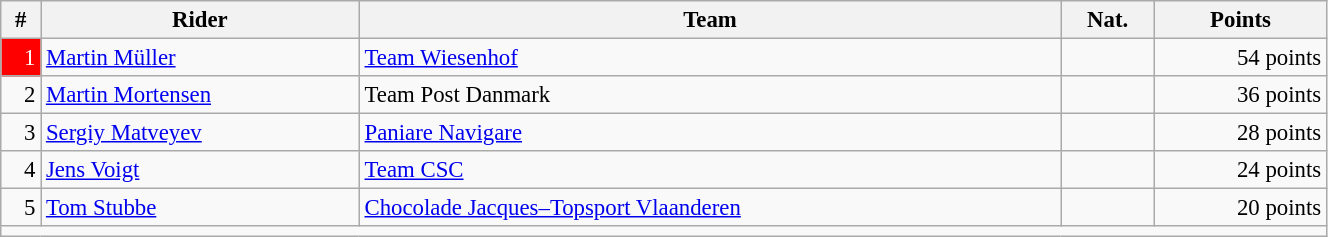<table class=wikitable style="font-size:95%" width="70%">
<tr>
<th align=right>#</th>
<th>Rider</th>
<th>Team</th>
<th>Nat.</th>
<th align=right>Points</th>
</tr>
<tr>
<td align=right bgcolor=red style="color:white">1</td>
<td><a href='#'>Martin Müller</a></td>
<td><a href='#'>Team Wiesenhof</a></td>
<td></td>
<td align=right>54 points</td>
</tr>
<tr>
<td align=right>2</td>
<td><a href='#'>Martin Mortensen</a></td>
<td>Team Post Danmark</td>
<td></td>
<td align=right>36 points</td>
</tr>
<tr>
<td align=right>3</td>
<td><a href='#'>Sergiy Matveyev</a></td>
<td><a href='#'>Paniare Navigare</a></td>
<td></td>
<td align=right>28 points</td>
</tr>
<tr>
<td align=right>4</td>
<td><a href='#'>Jens Voigt</a></td>
<td><a href='#'>Team CSC</a></td>
<td></td>
<td align=right>24 points</td>
</tr>
<tr>
<td align=right>5</td>
<td><a href='#'>Tom Stubbe</a></td>
<td><a href='#'>Chocolade Jacques–Topsport Vlaanderen</a></td>
<td></td>
<td align=right>20 points</td>
</tr>
<tr>
<td align=right colspan=5></td>
</tr>
</table>
